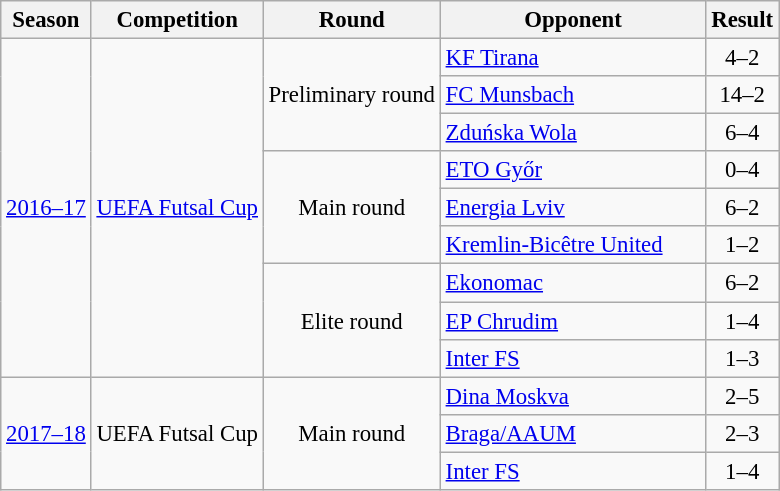<table class="wikitable" style="font-size:95%; text-align: center;">
<tr>
<th>Season</th>
<th>Competition</th>
<th>Round</th>
<th width="170">Opponent</th>
<th>Result</th>
</tr>
<tr>
<td rowspan="9"><a href='#'>2016–17</a></td>
<td rowspan="9" align=center><a href='#'>UEFA Futsal Cup</a></td>
<td rowspan="3">Preliminary round</td>
<td align=left> <a href='#'>KF Tirana</a></td>
<td align=center>4–2</td>
</tr>
<tr>
<td align=left> <a href='#'>FC Munsbach</a></td>
<td align=center>14–2</td>
</tr>
<tr>
<td align=left> <a href='#'>Zduńska Wola</a></td>
<td align=center>6–4</td>
</tr>
<tr>
<td rowspan="3">Main round</td>
<td align=left> <a href='#'>ETO Győr</a></td>
<td align=center>0–4</td>
</tr>
<tr>
<td align=left> <a href='#'>Energia Lviv</a></td>
<td align=center>6–2</td>
</tr>
<tr>
<td align=left> <a href='#'>Kremlin-Bicêtre United</a></td>
<td align=center>1–2</td>
</tr>
<tr>
<td rowspan="3">Elite round</td>
<td align=left> <a href='#'>Ekonomac</a></td>
<td align=center>6–2</td>
</tr>
<tr>
<td align=left> <a href='#'>EP Chrudim</a></td>
<td align=center>1–4</td>
</tr>
<tr>
<td align=left> <a href='#'>Inter FS</a></td>
<td align=center>1–3</td>
</tr>
<tr>
<td rowspan="3"><a href='#'>2017–18</a></td>
<td rowspan="3" align=center>UEFA Futsal Cup</td>
<td rowspan="3">Main round</td>
<td align=left> <a href='#'>Dina Moskva</a></td>
<td align=center>2–5</td>
</tr>
<tr>
<td align=left> <a href='#'>Braga/AAUM</a></td>
<td align=center>2–3</td>
</tr>
<tr>
<td align=left> <a href='#'>Inter FS</a></td>
<td align=center>1–4</td>
</tr>
</table>
